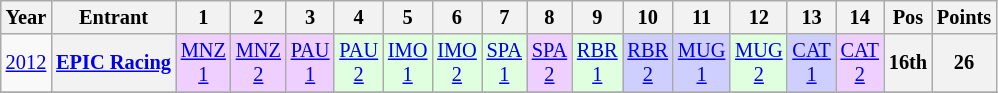<table class="wikitable" style="text-align:center; font-size:85%">
<tr>
<th>Year</th>
<th>Entrant</th>
<th>1</th>
<th>2</th>
<th>3</th>
<th>4</th>
<th>5</th>
<th>6</th>
<th>7</th>
<th>8</th>
<th>9</th>
<th>10</th>
<th>11</th>
<th>12</th>
<th>13</th>
<th>14</th>
<th>Pos</th>
<th>Points</th>
</tr>
<tr>
<td><a href='#'>2012</a></td>
<th nowrap><a href='#'>EPIC Racing</a></th>
<td style="background:#EFCFFF;"><a href='#'>MNZ<br>1</a><br></td>
<td style="background:#EFCFFF;"><a href='#'>MNZ<br>2</a><br></td>
<td style="background:#EFCFFF;"><a href='#'>PAU<br>1</a><br></td>
<td style="background:#DFFFDF;"><a href='#'>PAU<br>2</a><br></td>
<td style="background:#DFFFDF;"><a href='#'>IMO<br>1</a><br></td>
<td style="background:#DFFFDF;"><a href='#'>IMO<br>2</a><br></td>
<td style="background:#DFFFDF;"><a href='#'>SPA<br>1</a><br></td>
<td style="background:#EFCFFF;"><a href='#'>SPA<br>2</a><br></td>
<td style="background:#DFFFDF;"><a href='#'>RBR<br>1</a><br></td>
<td style="background:#CFCFFF;"><a href='#'>RBR<br>2</a><br></td>
<td style="background:#CFCFFF;"><a href='#'>MUG<br>1</a><br></td>
<td style="background:#DFFFDF;"><a href='#'>MUG<br>2</a><br></td>
<td style="background:#CFCFFF;"><a href='#'>CAT<br>1</a><br></td>
<td style="background:#EFCFFF;"><a href='#'>CAT<br>2</a><br></td>
<th>16th</th>
<th>26</th>
</tr>
<tr>
</tr>
</table>
